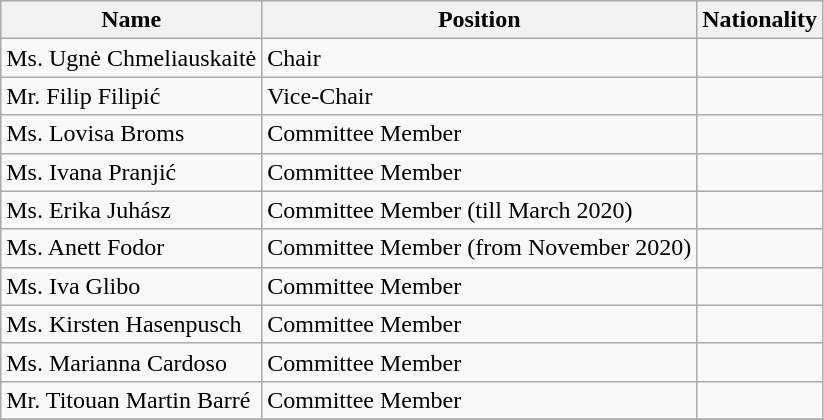<table class="wikitable">
<tr>
<th>Name</th>
<th>Position</th>
<th>Nationality</th>
</tr>
<tr>
<td>Ms. Ugnė Chmeliauskaitė</td>
<td>Chair</td>
<td></td>
</tr>
<tr>
<td>Mr. Filip Filipić</td>
<td>Vice-Chair</td>
<td></td>
</tr>
<tr>
<td>Ms. Lovisa Broms</td>
<td>Committee Member</td>
<td></td>
</tr>
<tr>
<td>Ms. Ivana Pranjić</td>
<td>Committee Member</td>
<td></td>
</tr>
<tr>
<td>Ms. Erika Juhász</td>
<td>Committee Member (till March 2020)</td>
<td></td>
</tr>
<tr>
<td>Ms. Anett Fodor</td>
<td>Committee Member (from November 2020)</td>
<td></td>
</tr>
<tr>
<td>Ms. Iva Glibo</td>
<td>Committee Member</td>
<td></td>
</tr>
<tr>
<td>Ms. Kirsten Hasenpusch</td>
<td>Committee Member</td>
<td></td>
</tr>
<tr>
<td>Ms. Marianna Cardoso</td>
<td>Committee Member</td>
<td></td>
</tr>
<tr>
<td>Mr. Titouan Martin Barré</td>
<td>Committee Member</td>
<td></td>
</tr>
<tr>
</tr>
</table>
